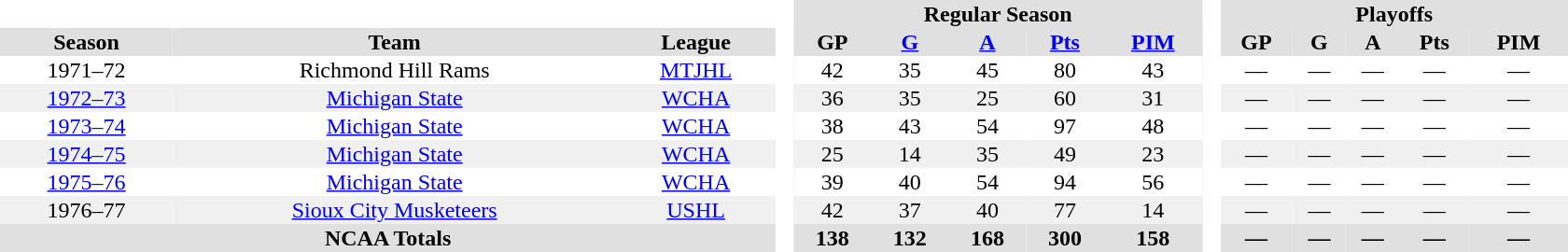<table border="0" cellpadding="1" cellspacing="0" style="text-align:center; width:70em">
<tr bgcolor="#e0e0e0">
<th colspan="3"  bgcolor="#ffffff"> </th>
<th rowspan="99" bgcolor="#ffffff"> </th>
<th colspan="5">Regular Season</th>
<th rowspan="99" bgcolor="#ffffff"> </th>
<th colspan="5">Playoffs</th>
</tr>
<tr bgcolor="#e0e0e0">
<th>Season</th>
<th>Team</th>
<th>League</th>
<th>GP</th>
<th><a href='#'>G</a></th>
<th><a href='#'>A</a></th>
<th><a href='#'>Pts</a></th>
<th><a href='#'>PIM</a></th>
<th>GP</th>
<th>G</th>
<th>A</th>
<th>Pts</th>
<th>PIM</th>
</tr>
<tr>
<td>1971–72</td>
<td>Richmond Hill Rams</td>
<td><a href='#'>MTJHL</a></td>
<td>42</td>
<td>35</td>
<td>45</td>
<td>80</td>
<td>43</td>
<td>—</td>
<td>—</td>
<td>—</td>
<td>—</td>
<td>—</td>
</tr>
<tr bgcolor=f0f0f0>
<td><a href='#'>1972–73</a></td>
<td><a href='#'>Michigan State</a></td>
<td><a href='#'>WCHA</a></td>
<td>36</td>
<td>35</td>
<td>25</td>
<td>60</td>
<td>31</td>
<td>—</td>
<td>—</td>
<td>—</td>
<td>—</td>
<td>—</td>
</tr>
<tr>
<td><a href='#'>1973–74</a></td>
<td><a href='#'>Michigan State</a></td>
<td><a href='#'>WCHA</a></td>
<td>38</td>
<td>43</td>
<td>54</td>
<td>97</td>
<td>48</td>
<td>—</td>
<td>—</td>
<td>—</td>
<td>—</td>
<td>—</td>
</tr>
<tr bgcolor=f0f0f0>
<td><a href='#'>1974–75</a></td>
<td><a href='#'>Michigan State</a></td>
<td><a href='#'>WCHA</a></td>
<td>25</td>
<td>14</td>
<td>35</td>
<td>49</td>
<td>23</td>
<td>—</td>
<td>—</td>
<td>—</td>
<td>—</td>
<td>—</td>
</tr>
<tr>
<td><a href='#'>1975–76</a></td>
<td><a href='#'>Michigan State</a></td>
<td><a href='#'>WCHA</a></td>
<td>39</td>
<td>40</td>
<td>54</td>
<td>94</td>
<td>56</td>
<td>—</td>
<td>—</td>
<td>—</td>
<td>—</td>
<td>—</td>
</tr>
<tr bgcolor=f0f0f0>
<td>1976–77</td>
<td><a href='#'>Sioux City Musketeers</a></td>
<td><a href='#'>USHL</a></td>
<td>42</td>
<td>37</td>
<td>40</td>
<td>77</td>
<td>14</td>
<td>—</td>
<td>—</td>
<td>—</td>
<td>—</td>
<td>—</td>
</tr>
<tr bgcolor="#e0e0e0">
<th colspan="3">NCAA Totals</th>
<th>138</th>
<th>132</th>
<th>168</th>
<th>300</th>
<th>158</th>
<th>—</th>
<th>—</th>
<th>—</th>
<th>—</th>
<th>—</th>
</tr>
</table>
